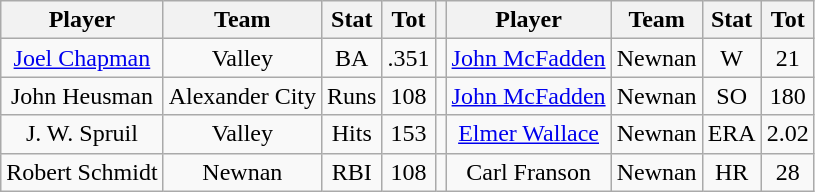<table class="wikitable" style="text-align:center">
<tr>
<th>Player</th>
<th>Team</th>
<th>Stat</th>
<th>Tot</th>
<th></th>
<th>Player</th>
<th>Team</th>
<th>Stat</th>
<th>Tot</th>
</tr>
<tr>
<td><a href='#'>Joel Chapman</a></td>
<td>Valley</td>
<td>BA</td>
<td>.351</td>
<td></td>
<td><a href='#'>John McFadden</a></td>
<td>Newnan</td>
<td>W</td>
<td>21</td>
</tr>
<tr>
<td>John Heusman</td>
<td>Alexander City</td>
<td>Runs</td>
<td>108</td>
<td></td>
<td><a href='#'>John McFadden</a></td>
<td>Newnan</td>
<td>SO</td>
<td>180</td>
</tr>
<tr>
<td>J. W. Spruil</td>
<td>Valley</td>
<td>Hits</td>
<td>153</td>
<td></td>
<td><a href='#'>Elmer Wallace</a></td>
<td>Newnan</td>
<td>ERA</td>
<td>2.02</td>
</tr>
<tr>
<td>Robert Schmidt</td>
<td>Newnan</td>
<td>RBI</td>
<td>108</td>
<td></td>
<td>Carl Franson</td>
<td>Newnan</td>
<td>HR</td>
<td>28</td>
</tr>
</table>
